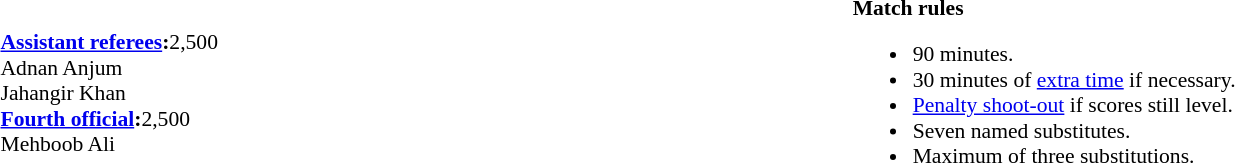<table width=100% style="font-size: 90%">
<tr>
<td><br><strong><a href='#'>Assistant referees</a>:</strong>2,500
<br>Adnan Anjum
<br>Jahangir Khan
<br><strong><a href='#'>Fourth official</a>:</strong>2,500
<br>Mehboob Ali</td>
<td width=55% valign=top><br><strong>Match rules</strong><ul><li>90 minutes.</li><li>30 minutes of <a href='#'>extra time</a> if necessary.</li><li><a href='#'>Penalty shoot-out</a> if scores still level.</li><li>Seven named substitutes.</li><li>Maximum of three substitutions.</li></ul></td>
</tr>
</table>
